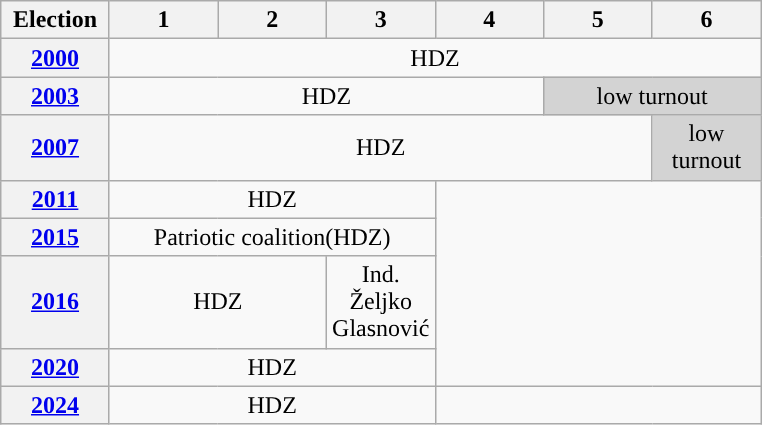<table class=wikitable style="text-align: center;">
<tr>
<th style="width: 65px;">Election</th>
<th style="width: 65px;">1</th>
<th style="width: 65px;">2</th>
<th style="width: 65px;">3</th>
<th style="width: 65px;">4</th>
<th style="width: 65px;">5</th>
<th style="width: 65px;">6</th>
</tr>
<tr>
<th><a href='#'>2000</a></th>
<td colspan=6 style="background:">HDZ</td>
</tr>
<tr>
<th><a href='#'>2003</a></th>
<td colspan=4 style="background:">HDZ</td>
<td colspan=2 style="background:lightgrey">low turnout</td>
</tr>
<tr>
<th><a href='#'>2007</a></th>
<td colspan=5 style="background:">HDZ</td>
<td style="background:lightgrey">low turnout</td>
</tr>
<tr>
<th><a href='#'>2011</a></th>
<td colspan=3 style="background:">HDZ</td>
<td colspan=3 rowspan=4></td>
</tr>
<tr>
<th><a href='#'>2015</a></th>
<td colspan=3 style="background:">Patriotic coalition(HDZ)</td>
</tr>
<tr>
<th><a href='#'>2016</a></th>
<td colspan=2 style="background:">HDZ</td>
<td style="background:">Ind. Željko Glasnović</td>
</tr>
<tr>
<th><a href='#'>2020</a></th>
<td colspan=3 style="background:">HDZ</td>
</tr>
<tr>
<th><a href='#'>2024</a></th>
<td colspan=3 style="background:">HDZ</td>
</tr>
</table>
